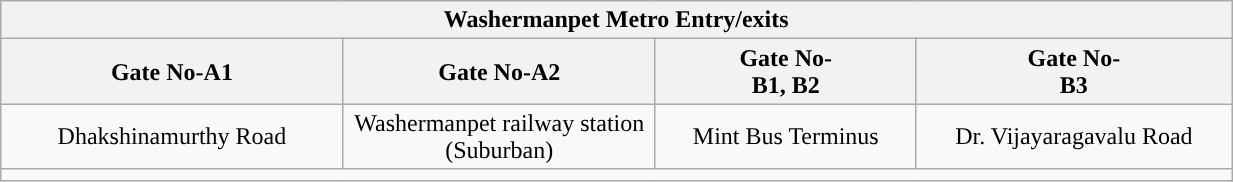<table class="wikitable" style="text-align: center;" width="65%">
<tr>
<th align="center" colspan="5" style="background:#"><span><strong>Washermanpet  Metro Entry/exits </strong></span></th>
</tr>
<tr>
<th style="width:5%;">Gate No-A1</th>
<th style="width:5%;">Gate No-A2</th>
<th style="width:5%;">Gate No-<br>B1, B2</th>
<th style="width:5%;">Gate No-<br>B3</th>
</tr>
<tr>
<td>Dhakshinamurthy Road</td>
<td>Washermanpet railway station (Suburban)</td>
<td>Mint Bus Terminus</td>
<td>Dr. Vijayaragavalu Road</td>
</tr>
<tr>
<td colspan="4"></td>
</tr>
</table>
